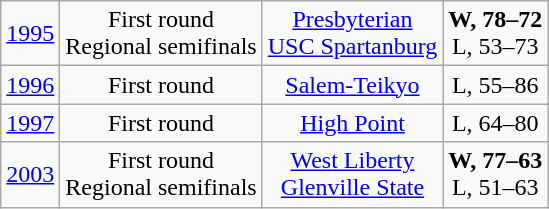<table class="wikitable">
<tr align="center">
<td><a href='#'>1995</a></td>
<td>First round<br>Regional semifinals</td>
<td><a href='#'>Presbyterian</a><br><a href='#'>USC Spartanburg</a></td>
<td><strong>W, 78–72</strong><br>L, 53–73</td>
</tr>
<tr align="center">
<td><a href='#'>1996</a></td>
<td>First round</td>
<td><a href='#'>Salem-Teikyo</a><br></td>
<td>L, 55–86</td>
</tr>
<tr align="center">
<td><a href='#'>1997</a></td>
<td>First round</td>
<td><a href='#'>High Point</a></td>
<td>L, 64–80</td>
</tr>
<tr align="center">
<td><a href='#'>2003</a></td>
<td>First round<br>Regional semifinals</td>
<td><a href='#'>West Liberty</a><br><a href='#'>Glenville State</a></td>
<td><strong>W, 77–63</strong><br>L, 51–63</td>
</tr>
</table>
